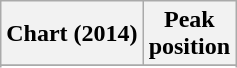<table class="wikitable sortable plainrowheaders">
<tr>
<th>Chart (2014)</th>
<th>Peak<br>position</th>
</tr>
<tr>
</tr>
<tr>
</tr>
</table>
